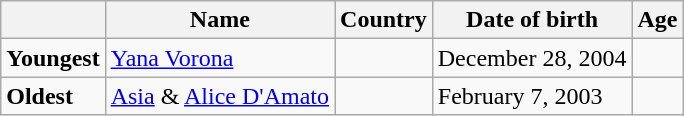<table class="wikitable">
<tr>
<th></th>
<th><strong>Name</strong></th>
<th><strong>Country</strong></th>
<th><strong>Date of birth</strong></th>
<th><strong>Age</strong></th>
</tr>
<tr>
<td><strong>Youngest</strong></td>
<td><a href='#'>Yana Vorona</a></td>
<td></td>
<td>December 28, 2004</td>
<td></td>
</tr>
<tr>
<td><strong>Oldest</strong></td>
<td><a href='#'>Asia</a> & <a href='#'>Alice D'Amato</a></td>
<td></td>
<td>February 7, 2003</td>
<td></td>
</tr>
</table>
